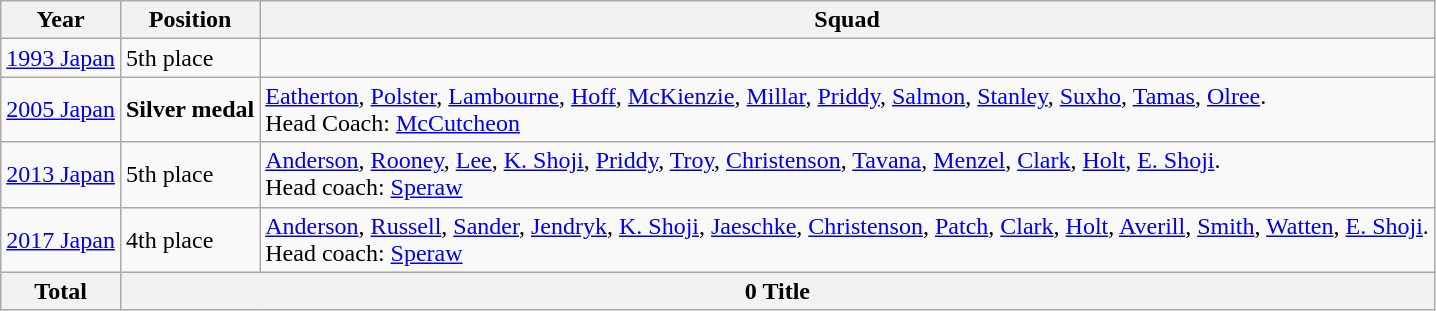<table class="wikitable" style="text-align: center;">
<tr>
<th>Year</th>
<th>Position</th>
<th>Squad</th>
</tr>
<tr style="text-align:left;">
<td><a href='#'>1993 Japan</a></td>
<td>5th place</td>
<td></td>
</tr>
<tr style="text-align:left;">
<td><a href='#'>2005 Japan</a></td>
<td> <strong>Silver medal</strong></td>
<td><a href='#'>Eatherton</a>, <a href='#'>Polster</a>, <a href='#'>Lambourne</a>, <a href='#'>Hoff</a>, <a href='#'>McKienzie</a>, <a href='#'>Millar</a>, <a href='#'>Priddy</a>, <a href='#'>Salmon</a>, <a href='#'>Stanley</a>, <a href='#'>Suxho</a>, <a href='#'>Tamas</a>, <a href='#'>Olree</a>. <br>Head Coach: <a href='#'>McCutcheon</a></td>
</tr>
<tr style="text-align:left;">
<td><a href='#'>2013 Japan</a></td>
<td>5th place</td>
<td><a href='#'>Anderson</a>, <a href='#'>Rooney</a>, <a href='#'>Lee</a>, <a href='#'>K. Shoji</a>, <a href='#'>Priddy</a>, <a href='#'>Troy</a>, <a href='#'>Christenson</a>, <a href='#'>Tavana</a>, <a href='#'>Menzel</a>, <a href='#'>Clark</a>, <a href='#'>Holt</a>, <a href='#'>E. Shoji</a>. <br>Head coach: <a href='#'>Speraw</a></td>
</tr>
<tr style="text-align:left;">
<td><a href='#'>2017 Japan</a></td>
<td>4th place</td>
<td><a href='#'>Anderson</a>, <a href='#'>Russell</a>, <a href='#'>Sander</a>, <a href='#'>Jendryk</a>, <a href='#'>K. Shoji</a>, <a href='#'>Jaeschke</a>, <a href='#'>Christenson</a>, <a href='#'>Patch</a>, <a href='#'>Clark</a>, <a href='#'>Holt</a>, <a href='#'>Averill</a>, <a href='#'>Smith</a>, <a href='#'>Watten</a>, <a href='#'>E. Shoji</a>. <br>Head coach: <a href='#'>Speraw</a></td>
</tr>
<tr>
<th>Total</th>
<th colspan="2">0 Title</th>
</tr>
</table>
